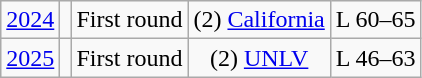<table class="wikitable" style="text-align:center">
<tr>
<td><a href='#'>2024</a></td>
<td></td>
<td>First round</td>
<td>(2) <a href='#'>California</a></td>
<td>L 60–65</td>
</tr>
<tr>
<td><a href='#'>2025</a></td>
<td></td>
<td>First round</td>
<td>(2) <a href='#'>UNLV</a></td>
<td>L 46–63</td>
</tr>
</table>
